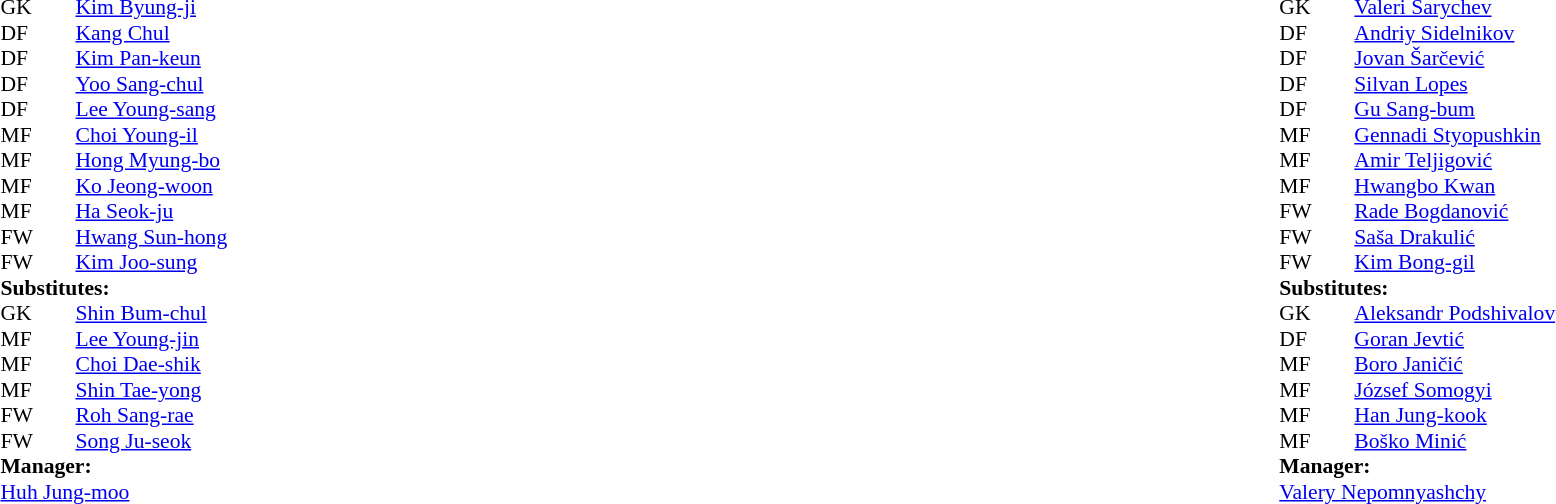<table width="100%">
<tr>
<td valign="top" width="50%"><br><table style="font-size: 90%" cellspacing="0" cellpadding="0">
<tr>
<th width=25></th>
<th width=25></th>
</tr>
<tr>
<td>GK</td>
<td></td>
<td> <a href='#'>Kim Byung-ji</a></td>
<td></td>
<td></td>
</tr>
<tr>
<td>DF</td>
<td></td>
<td> <a href='#'>Kang Chul</a></td>
<td></td>
<td></td>
</tr>
<tr>
<td>DF</td>
<td></td>
<td> <a href='#'>Kim Pan-keun</a></td>
<td></td>
<td></td>
</tr>
<tr>
<td>DF</td>
<td></td>
<td> <a href='#'>Yoo Sang-chul</a></td>
</tr>
<tr>
<td>DF</td>
<td></td>
<td> <a href='#'>Lee Young-sang</a></td>
</tr>
<tr>
<td>MF</td>
<td></td>
<td> <a href='#'>Choi Young-il</a></td>
</tr>
<tr>
<td>MF</td>
<td></td>
<td> <a href='#'>Hong Myung-bo</a></td>
</tr>
<tr>
<td>MF</td>
<td></td>
<td> <a href='#'>Ko Jeong-woon</a></td>
</tr>
<tr>
<td>MF</td>
<td></td>
<td> <a href='#'>Ha Seok-ju</a></td>
<td></td>
<td></td>
</tr>
<tr>
<td>FW</td>
<td></td>
<td> <a href='#'>Hwang Sun-hong</a></td>
<td></td>
<td></td>
</tr>
<tr>
<td>FW</td>
<td></td>
<td> <a href='#'>Kim Joo-sung</a></td>
<td></td>
<td></td>
</tr>
<tr>
<td colspan=3><strong>Substitutes:</strong></td>
</tr>
<tr>
<td>GK</td>
<td></td>
<td> <a href='#'>Shin Bum-chul</a></td>
<td></td>
<td></td>
</tr>
<tr>
<td>MF</td>
<td></td>
<td> <a href='#'>Lee Young-jin</a></td>
<td></td>
<td></td>
</tr>
<tr>
<td>MF</td>
<td></td>
<td> <a href='#'>Choi Dae-shik</a></td>
<td></td>
<td></td>
</tr>
<tr>
<td>MF</td>
<td></td>
<td> <a href='#'>Shin Tae-yong</a></td>
<td></td>
<td></td>
</tr>
<tr>
<td>FW</td>
<td></td>
<td> <a href='#'>Roh Sang-rae</a></td>
<td></td>
<td></td>
</tr>
<tr>
<td>FW</td>
<td></td>
<td> <a href='#'>Song Ju-seok</a></td>
<td></td>
<td></td>
</tr>
<tr>
<td colspan=3><strong>Manager:</strong></td>
</tr>
<tr>
<td colspan=4> <a href='#'>Huh Jung-moo</a></td>
</tr>
</table>
</td>
<td valign="top" width="50%"><br><table style="font-size: 90%" cellspacing="0" cellpadding="0" align=center>
<tr>
<th width=25></th>
<th width=25></th>
</tr>
<tr>
<td>GK</td>
<td></td>
<td> <a href='#'>Valeri Sarychev</a></td>
</tr>
<tr>
<td>DF</td>
<td></td>
<td> <a href='#'>Andriy Sidelnikov</a></td>
</tr>
<tr>
<td>DF</td>
<td></td>
<td> <a href='#'>Jovan Šarčević</a></td>
</tr>
<tr>
<td>DF</td>
<td></td>
<td> <a href='#'>Silvan Lopes</a></td>
</tr>
<tr>
<td>DF</td>
<td></td>
<td> <a href='#'>Gu Sang-bum</a></td>
</tr>
<tr>
<td>MF</td>
<td></td>
<td> <a href='#'>Gennadi Styopushkin</a></td>
<td></td>
<td></td>
</tr>
<tr>
<td>MF</td>
<td></td>
<td> <a href='#'>Amir Teljigović</a></td>
</tr>
<tr>
<td>MF</td>
<td></td>
<td> <a href='#'>Hwangbo Kwan</a></td>
<td></td>
<td></td>
</tr>
<tr>
<td>FW</td>
<td></td>
<td> <a href='#'>Rade Bogdanović</a></td>
</tr>
<tr>
<td>FW</td>
<td></td>
<td> <a href='#'>Saša Drakulić</a></td>
<td></td>
<td></td>
</tr>
<tr>
<td>FW</td>
<td></td>
<td> <a href='#'>Kim Bong-gil</a></td>
<td></td>
<td></td>
</tr>
<tr>
<td colspan=3><strong>Substitutes:</strong></td>
</tr>
<tr>
<td>GK</td>
<td></td>
<td> <a href='#'>Aleksandr Podshivalov</a></td>
<td></td>
<td></td>
</tr>
<tr>
<td>DF</td>
<td></td>
<td> <a href='#'>Goran Jevtić</a></td>
<td></td>
<td></td>
</tr>
<tr>
<td>MF</td>
<td></td>
<td> <a href='#'>Boro Janičić</a></td>
</tr>
<tr>
<td>MF</td>
<td></td>
<td> <a href='#'>József Somogyi</a></td>
<td></td>
<td></td>
</tr>
<tr>
<td>MF</td>
<td></td>
<td> <a href='#'>Han Jung-kook</a></td>
<td></td>
<td></td>
</tr>
<tr>
<td>MF</td>
<td></td>
<td> <a href='#'>Boško Minić</a></td>
<td></td>
<td></td>
</tr>
<tr>
<td colspan=3><strong>Manager:</strong></td>
</tr>
<tr>
<td colspan=4> <a href='#'>Valery Nepomnyashchy</a></td>
</tr>
</table>
</td>
</tr>
</table>
